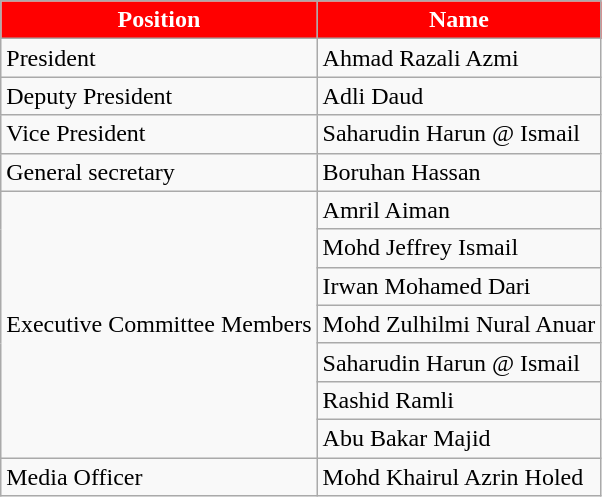<table class="wikitable">
<tr>
<th style="background:Red; color:white;">Position</th>
<th style="background:Red; color:white;">Name</th>
</tr>
<tr>
<td>President</td>
<td> Ahmad Razali Azmi</td>
</tr>
<tr>
<td>Deputy President</td>
<td> Adli Daud</td>
</tr>
<tr>
<td>Vice President</td>
<td> Saharudin Harun @ Ismail</td>
</tr>
<tr>
<td>General secretary</td>
<td> Boruhan Hassan</td>
</tr>
<tr>
<td rowspan="7">Executive Committee Members</td>
<td> Amril Aiman</td>
</tr>
<tr>
<td> Mohd Jeffrey Ismail</td>
</tr>
<tr>
<td> Irwan Mohamed Dari</td>
</tr>
<tr>
<td> Mohd Zulhilmi Nural Anuar</td>
</tr>
<tr>
<td> Saharudin Harun @ Ismail</td>
</tr>
<tr>
<td> Rashid Ramli</td>
</tr>
<tr>
<td> Abu Bakar Majid</td>
</tr>
<tr>
<td>Media Officer</td>
<td> Mohd Khairul Azrin Holed</td>
</tr>
</table>
